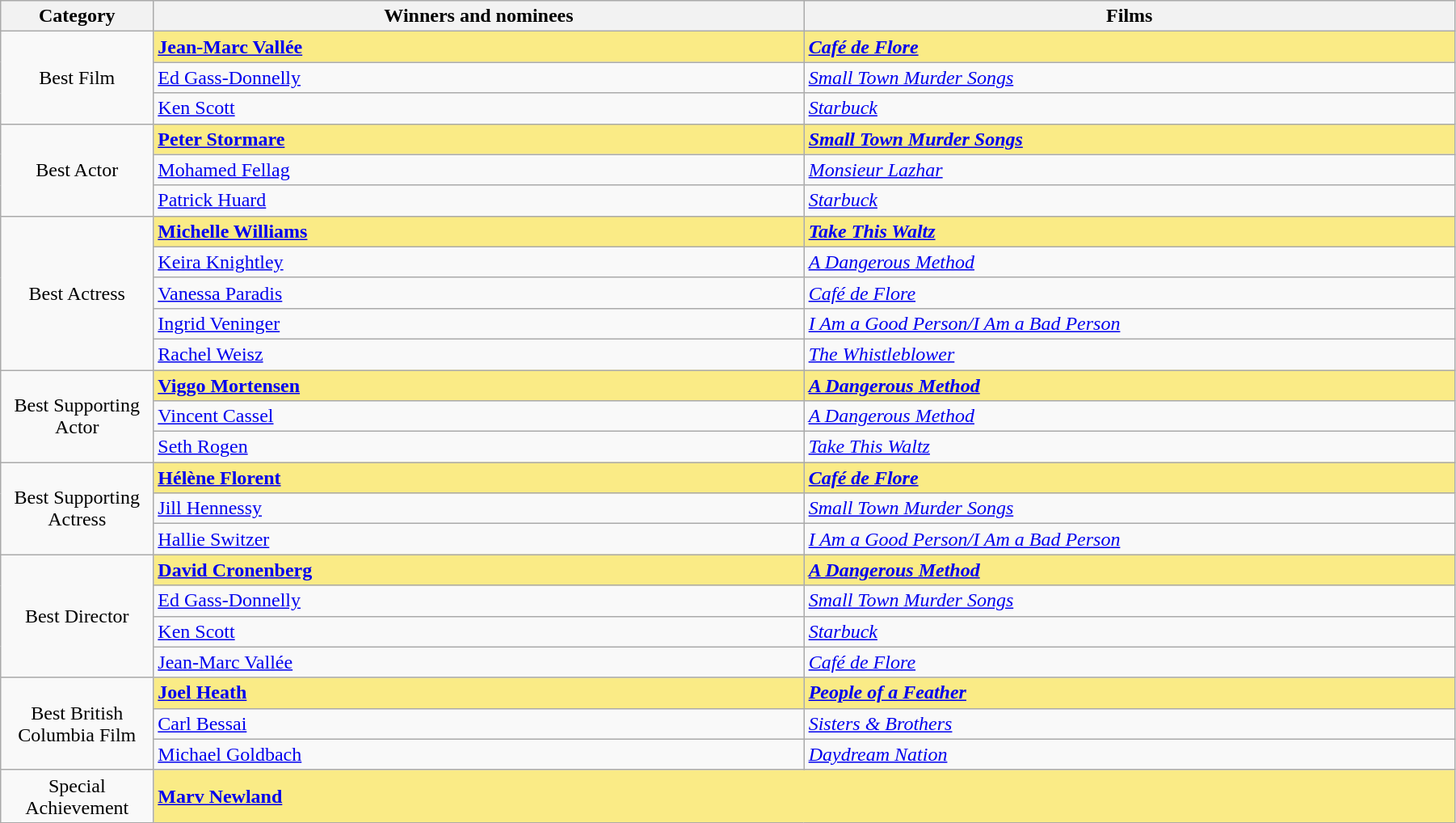<table class="wikitable" width="95%" cellpadding="5">
<tr>
<th width="100"><strong>Category</strong></th>
<th width="450"><strong>Winners and nominees</strong></th>
<th width="450"><strong>Films</strong></th>
</tr>
<tr>
<td style="text-align:center;" rowspan=3>Best Film</td>
<td style="background:#FAEB86;"><strong><a href='#'>Jean-Marc Vallée</a></strong></td>
<td style="background:#FAEB86;"><strong><em><a href='#'>Café de Flore</a></em></strong></td>
</tr>
<tr>
<td><a href='#'>Ed Gass-Donnelly</a></td>
<td><em><a href='#'>Small Town Murder Songs</a></em></td>
</tr>
<tr>
<td><a href='#'>Ken Scott</a></td>
<td><em><a href='#'>Starbuck</a></em></td>
</tr>
<tr>
<td style="text-align:center;" rowspan=3>Best Actor</td>
<td style="background:#FAEB86;"><strong><a href='#'>Peter Stormare</a></strong></td>
<td style="background:#FAEB86;"><strong><em><a href='#'>Small Town Murder Songs</a></em></strong></td>
</tr>
<tr>
<td><a href='#'>Mohamed Fellag</a></td>
<td><em><a href='#'>Monsieur Lazhar</a></em></td>
</tr>
<tr>
<td><a href='#'>Patrick Huard</a></td>
<td><em><a href='#'>Starbuck</a></em></td>
</tr>
<tr>
<td style="text-align:center;" rowspan=5>Best Actress</td>
<td style="background:#FAEB86;"><strong><a href='#'>Michelle Williams</a></strong></td>
<td style="background:#FAEB86;"><strong><em><a href='#'>Take This Waltz</a></em></strong></td>
</tr>
<tr>
<td><a href='#'>Keira Knightley</a></td>
<td><em><a href='#'>A Dangerous Method</a></em></td>
</tr>
<tr>
<td><a href='#'>Vanessa Paradis</a></td>
<td><em><a href='#'>Café de Flore</a></em></td>
</tr>
<tr>
<td><a href='#'>Ingrid Veninger</a></td>
<td><em><a href='#'>I Am a Good Person/I Am a Bad Person</a></em></td>
</tr>
<tr>
<td><a href='#'>Rachel Weisz</a></td>
<td><em><a href='#'>The Whistleblower</a></em></td>
</tr>
<tr>
<td style="text-align:center;" rowspan=3>Best Supporting Actor</td>
<td style="background:#FAEB86;"><strong><a href='#'>Viggo Mortensen</a></strong></td>
<td style="background:#FAEB86;"><strong><em><a href='#'>A Dangerous Method</a></em></strong></td>
</tr>
<tr>
<td><a href='#'>Vincent Cassel</a></td>
<td><em><a href='#'>A Dangerous Method</a></em></td>
</tr>
<tr>
<td><a href='#'>Seth Rogen</a></td>
<td><em><a href='#'>Take This Waltz</a></em></td>
</tr>
<tr>
<td style="text-align:center;" rowspan=3>Best Supporting Actress</td>
<td style="background:#FAEB86;"><strong><a href='#'>Hélène Florent</a></strong></td>
<td style="background:#FAEB86;"><strong><em><a href='#'>Café de Flore</a></em></strong></td>
</tr>
<tr>
<td><a href='#'>Jill Hennessy</a></td>
<td><em><a href='#'>Small Town Murder Songs</a></em></td>
</tr>
<tr>
<td><a href='#'>Hallie Switzer</a></td>
<td><em><a href='#'>I Am a Good Person/I Am a Bad Person</a></em></td>
</tr>
<tr>
<td style="text-align:center;" rowspan=4>Best Director</td>
<td style="background:#FAEB86;"><strong><a href='#'>David Cronenberg</a></strong></td>
<td style="background:#FAEB86;"><strong><em><a href='#'>A Dangerous Method</a></em></strong></td>
</tr>
<tr>
<td><a href='#'>Ed Gass-Donnelly</a></td>
<td><em><a href='#'>Small Town Murder Songs</a></em></td>
</tr>
<tr>
<td><a href='#'>Ken Scott</a></td>
<td><em><a href='#'>Starbuck</a></em></td>
</tr>
<tr>
<td><a href='#'>Jean-Marc Vallée</a></td>
<td><em><a href='#'>Café de Flore</a></em></td>
</tr>
<tr>
<td style="text-align:center;" rowspan=3>Best British Columbia Film</td>
<td style="background:#FAEB86;"><strong><a href='#'>Joel Heath</a></strong></td>
<td style="background:#FAEB86;"><strong><em><a href='#'>People of a Feather</a></em></strong></td>
</tr>
<tr>
<td><a href='#'>Carl Bessai</a></td>
<td><em><a href='#'>Sisters & Brothers</a></em></td>
</tr>
<tr>
<td><a href='#'>Michael Goldbach</a></td>
<td><em><a href='#'>Daydream Nation</a></em></td>
</tr>
<tr>
<td style="text-align:center;">Special Achievement</td>
<td style="background:#FAEB86;" colspan=2><strong><a href='#'>Marv Newland</a></strong></td>
</tr>
</table>
